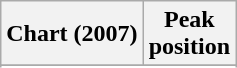<table class="wikitable sortable">
<tr>
<th>Chart (2007)</th>
<th>Peak<br>position</th>
</tr>
<tr>
</tr>
<tr>
</tr>
<tr>
</tr>
<tr>
</tr>
<tr>
</tr>
</table>
